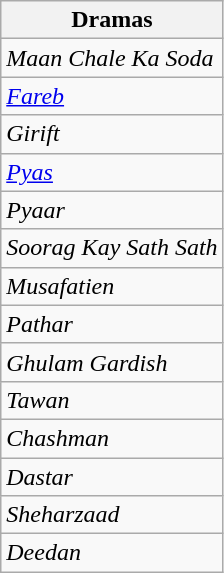<table class="wikitable">
<tr>
<th>Dramas</th>
</tr>
<tr>
<td><em>Maan Chale Ka Soda</em></td>
</tr>
<tr>
<td><em><a href='#'>Fareb</a></em></td>
</tr>
<tr>
<td><em>Girift</em></td>
</tr>
<tr>
<td><em><a href='#'>Pyas</a></em></td>
</tr>
<tr>
<td><em>Pyaar</em></td>
</tr>
<tr>
<td><em>Soorag Kay Sath Sath</em></td>
</tr>
<tr>
<td><em>Musafatien</em></td>
</tr>
<tr>
<td><em>Pathar</em></td>
</tr>
<tr>
<td><em>Ghulam Gardish</em></td>
</tr>
<tr>
<td><em>Tawan</em></td>
</tr>
<tr>
<td><em>Chashman</em></td>
</tr>
<tr>
<td><em>Dastar</em></td>
</tr>
<tr>
<td><em>Sheharzaad</em></td>
</tr>
<tr>
<td><em>Deedan</em></td>
</tr>
</table>
